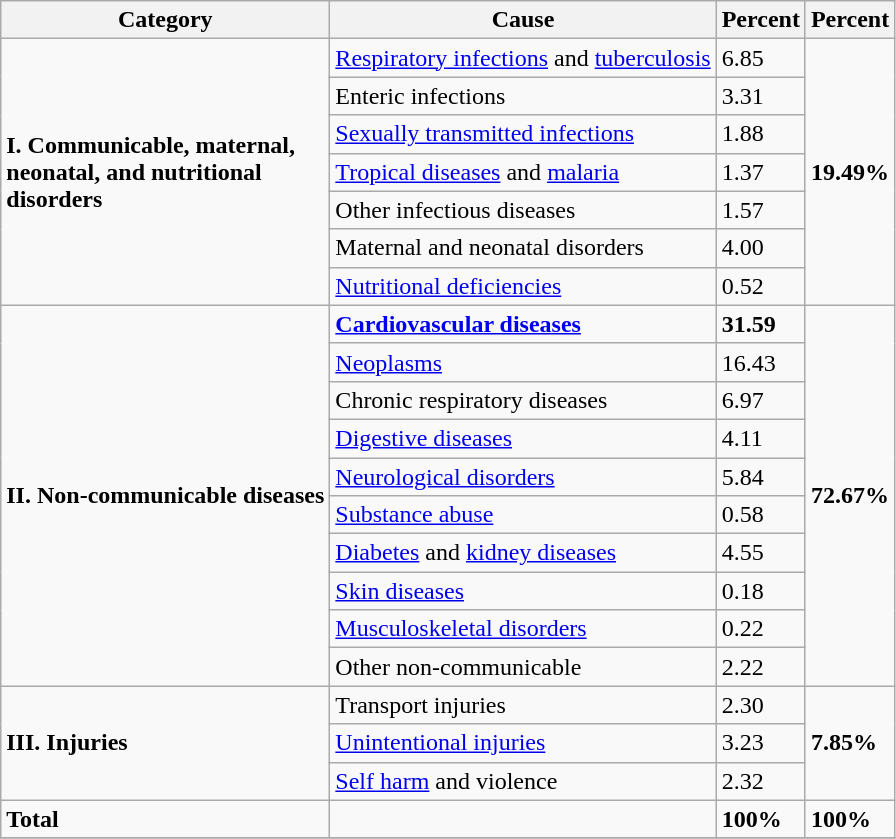<table class="wikitable sortable mw-datatable static-row-numbers sticky-header col1left col2left">
<tr>
<th>Category</th>
<th>Cause</th>
<th>Percent</th>
<th>Percent</th>
</tr>
<tr>
<td rowspan="7" style=max-width:13em;><strong>I. Communicable, maternal, neonatal, and nutritional disorders</strong></td>
<td><a href='#'>Respiratory infections</a> and <a href='#'>tuberculosis</a></td>
<td>6.85</td>
<td rowspan="7"><strong>19.49%</strong></td>
</tr>
<tr>
<td>Enteric infections</td>
<td>3.31</td>
</tr>
<tr>
<td><a href='#'>Sexually transmitted infections</a></td>
<td>1.88</td>
</tr>
<tr>
<td><a href='#'>Tropical diseases</a> and <a href='#'>malaria</a></td>
<td>1.37</td>
</tr>
<tr>
<td>Other infectious diseases</td>
<td>1.57</td>
</tr>
<tr>
<td>Maternal and neonatal disorders</td>
<td>4.00</td>
</tr>
<tr>
<td><a href='#'>Nutritional deficiencies</a></td>
<td>0.52</td>
</tr>
<tr>
<td rowspan="10"><strong>II. Non-communicable diseases</strong></td>
<td><strong><a href='#'>Cardiovascular diseases</a></strong></td>
<td><strong>31.59</strong></td>
<td rowspan="10"><strong>72.67%</strong></td>
</tr>
<tr>
<td><a href='#'>Neoplasms</a></td>
<td>16.43</td>
</tr>
<tr>
<td>Chronic respiratory diseases</td>
<td>6.97</td>
</tr>
<tr>
<td><a href='#'>Digestive diseases</a></td>
<td>4.11</td>
</tr>
<tr>
<td><a href='#'>Neurological disorders</a></td>
<td>5.84</td>
</tr>
<tr>
<td><a href='#'>Substance abuse</a></td>
<td>0.58</td>
</tr>
<tr>
<td><a href='#'>Diabetes</a> and <a href='#'>kidney diseases</a></td>
<td>4.55</td>
</tr>
<tr>
<td><a href='#'>Skin diseases</a></td>
<td>0.18</td>
</tr>
<tr>
<td><a href='#'>Musculoskeletal disorders</a></td>
<td>0.22</td>
</tr>
<tr>
<td>Other non-communicable</td>
<td>2.22</td>
</tr>
<tr>
<td rowspan="3"><strong>III. Injuries</strong></td>
<td>Transport injuries</td>
<td>2.30</td>
<td rowspan="3"><strong>7.85%</strong></td>
</tr>
<tr>
<td><a href='#'>Unintentional injuries</a></td>
<td>3.23</td>
</tr>
<tr>
<td><a href='#'>Self harm</a> and violence</td>
<td>2.32</td>
</tr>
<tr>
<td><strong>Total</strong></td>
<td></td>
<td><strong>100%</strong></td>
<td><strong>100%</strong></td>
</tr>
<tr>
</tr>
</table>
